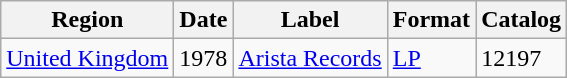<table class="wikitable">
<tr>
<th>Region</th>
<th>Date</th>
<th>Label</th>
<th>Format</th>
<th>Catalog</th>
</tr>
<tr>
<td><a href='#'>United Kingdom</a></td>
<td>1978</td>
<td><a href='#'>Arista Records</a></td>
<td><a href='#'>LP</a></td>
<td>12197</td>
</tr>
</table>
